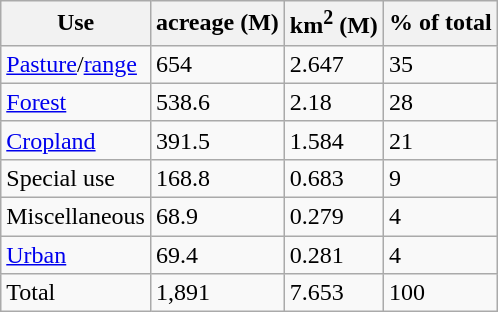<table class="wikitable">
<tr>
<th>Use</th>
<th>acreage (M)</th>
<th>km<sup>2</sup> (M)</th>
<th>% of total</th>
</tr>
<tr>
<td><a href='#'>Pasture</a>/<a href='#'>range</a></td>
<td>654</td>
<td>2.647</td>
<td>35</td>
</tr>
<tr>
<td><a href='#'>Forest</a></td>
<td>538.6</td>
<td>2.18</td>
<td>28</td>
</tr>
<tr>
<td><a href='#'>Cropland</a></td>
<td>391.5</td>
<td>1.584</td>
<td>21</td>
</tr>
<tr>
<td>Special use</td>
<td>168.8</td>
<td>0.683</td>
<td>9</td>
</tr>
<tr>
<td>Miscellaneous</td>
<td>68.9</td>
<td>0.279</td>
<td>4</td>
</tr>
<tr>
<td><a href='#'>Urban</a></td>
<td>69.4</td>
<td>0.281</td>
<td>4</td>
</tr>
<tr>
<td>Total</td>
<td>1,891</td>
<td>7.653</td>
<td>100</td>
</tr>
</table>
